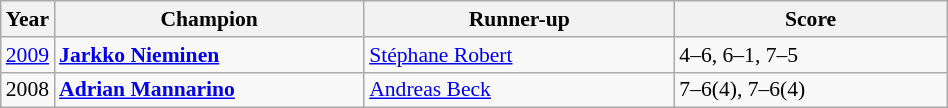<table class="wikitable" style="font-size:90%">
<tr>
<th>Year</th>
<th width="200">Champion</th>
<th width="200">Runner-up</th>
<th width="175">Score</th>
</tr>
<tr>
<td><a href='#'>2009</a></td>
<td> <strong><a href='#'>Jarkko Nieminen</a></strong></td>
<td> <a href='#'>Stéphane Robert</a></td>
<td>4–6, 6–1, 7–5</td>
</tr>
<tr>
<td>2008</td>
<td> <strong><a href='#'>Adrian Mannarino</a></strong></td>
<td> <a href='#'>Andreas Beck</a></td>
<td>7–6(4), 7–6(4)</td>
</tr>
</table>
